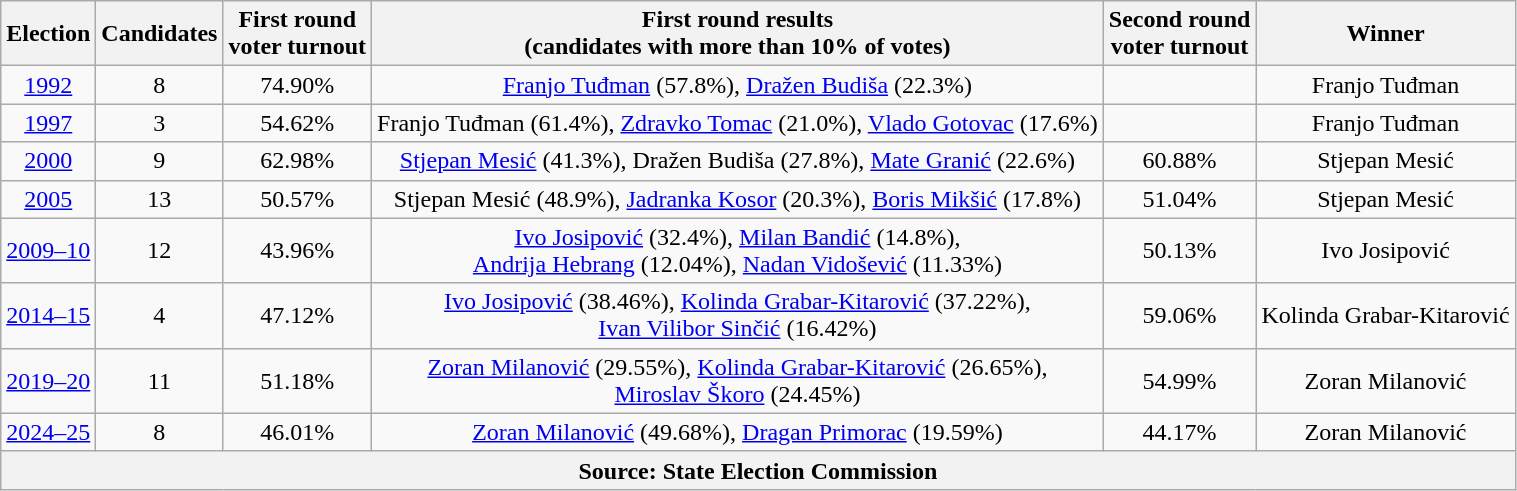<table class="wikitable">
<tr>
<th>Election</th>
<th>Candidates</th>
<th>First round<br>voter turnout</th>
<th>First round results<br>(candidates with more than 10% of votes)</th>
<th>Second round<br>voter turnout</th>
<th>Winner</th>
</tr>
<tr align=center>
<td><a href='#'>1992</a></td>
<td>8</td>
<td>74.90%</td>
<td><a href='#'>Franjo Tuđman</a> (57.8%), <a href='#'>Dražen Budiša</a> (22.3%)</td>
<td></td>
<td>Franjo Tuđman</td>
</tr>
<tr align=center>
<td><a href='#'>1997</a></td>
<td>3</td>
<td>54.62%</td>
<td>Franjo Tuđman (61.4%), <a href='#'>Zdravko Tomac</a> (21.0%), <a href='#'>Vlado Gotovac</a> (17.6%)</td>
<td></td>
<td>Franjo Tuđman</td>
</tr>
<tr align=center>
<td><a href='#'>2000</a></td>
<td>9</td>
<td>62.98%</td>
<td><a href='#'>Stjepan Mesić</a> (41.3%), Dražen Budiša (27.8%), <a href='#'>Mate Granić</a> (22.6%)</td>
<td>60.88%</td>
<td>Stjepan Mesić</td>
</tr>
<tr align=center>
<td><a href='#'>2005</a></td>
<td>13</td>
<td>50.57%</td>
<td>Stjepan Mesić (48.9%), <a href='#'>Jadranka Kosor</a> (20.3%), <a href='#'>Boris Mikšić</a> (17.8%)</td>
<td>51.04%</td>
<td>Stjepan Mesić</td>
</tr>
<tr align=center>
<td><a href='#'>2009–10</a></td>
<td>12</td>
<td>43.96%</td>
<td><a href='#'>Ivo Josipović</a> (32.4%), <a href='#'>Milan Bandić</a> (14.8%),<br><a href='#'>Andrija Hebrang</a> (12.04%), <a href='#'>Nadan Vidošević</a> (11.33%)</td>
<td>50.13%</td>
<td>Ivo Josipović</td>
</tr>
<tr align=center>
<td><a href='#'>2014–15</a></td>
<td>4</td>
<td>47.12%</td>
<td><a href='#'>Ivo Josipović</a> (38.46%), <a href='#'>Kolinda Grabar-Kitarović</a> (37.22%),<br><a href='#'>Ivan Vilibor Sinčić</a> (16.42%)</td>
<td>59.06%</td>
<td>Kolinda Grabar-Kitarović</td>
</tr>
<tr align=center>
<td><a href='#'>2019–20</a></td>
<td>11</td>
<td>51.18%</td>
<td><a href='#'>Zoran Milanović</a> (29.55%), <a href='#'>Kolinda Grabar-Kitarović</a> (26.65%),<br><a href='#'>Miroslav Škoro</a> (24.45%)</td>
<td>54.99%</td>
<td>Zoran Milanović</td>
</tr>
<tr align=center>
<td><a href='#'>2024–25</a></td>
<td>8</td>
<td>46.01%</td>
<td><a href='#'>Zoran Milanović</a> (49.68%), <a href='#'>Dragan Primorac</a> (19.59%)</td>
<td>44.17%</td>
<td>Zoran Milanović</td>
</tr>
<tr>
<th colspan=6>Source: State Election Commission</th>
</tr>
</table>
